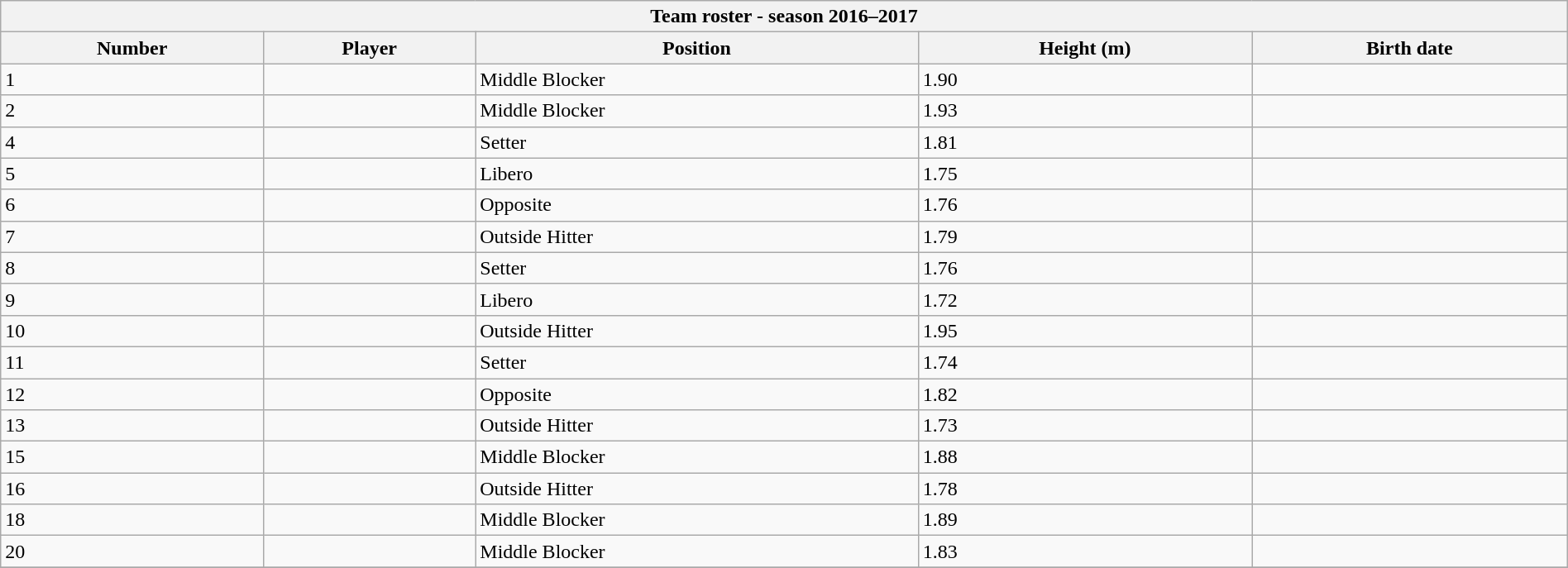<table class="wikitable collapsible collapsed" style="width:100%;">
<tr>
<th colspan=6><strong>Team roster - season 2016–2017</strong></th>
</tr>
<tr>
<th>Number</th>
<th>Player</th>
<th>Position</th>
<th>Height (m)</th>
<th>Birth date</th>
</tr>
<tr>
<td>1</td>
<td align=left> </td>
<td>Middle Blocker</td>
<td>1.90</td>
<td align=right></td>
</tr>
<tr>
<td>2</td>
<td align=left> </td>
<td>Middle Blocker</td>
<td>1.93</td>
<td align=right></td>
</tr>
<tr>
<td>4</td>
<td align=left> </td>
<td>Setter</td>
<td>1.81</td>
<td align=right></td>
</tr>
<tr>
<td>5</td>
<td align=left> </td>
<td>Libero</td>
<td>1.75</td>
<td align=right></td>
</tr>
<tr>
<td>6</td>
<td align=left> </td>
<td>Opposite</td>
<td>1.76</td>
<td align=right></td>
</tr>
<tr>
<td>7</td>
<td align=left> </td>
<td>Outside Hitter</td>
<td>1.79</td>
<td align=right></td>
</tr>
<tr>
<td>8</td>
<td align=left> </td>
<td>Setter</td>
<td>1.76</td>
<td align=right></td>
</tr>
<tr>
<td>9</td>
<td align=left> </td>
<td>Libero</td>
<td>1.72</td>
<td align=right></td>
</tr>
<tr>
<td>10</td>
<td align=left> </td>
<td>Outside Hitter</td>
<td>1.95</td>
<td align=right></td>
</tr>
<tr>
<td>11</td>
<td align=left> </td>
<td>Setter</td>
<td>1.74</td>
<td align=right></td>
</tr>
<tr>
<td>12</td>
<td align=left> </td>
<td>Opposite</td>
<td>1.82</td>
<td align=right></td>
</tr>
<tr>
<td>13</td>
<td align=left> </td>
<td>Outside Hitter</td>
<td>1.73</td>
<td align=right></td>
</tr>
<tr>
<td>15</td>
<td align=left> </td>
<td>Middle Blocker</td>
<td>1.88</td>
<td align=right></td>
</tr>
<tr>
<td>16</td>
<td align=left> </td>
<td>Outside Hitter</td>
<td>1.78</td>
<td align=right></td>
</tr>
<tr>
<td>18</td>
<td align=left> </td>
<td>Middle Blocker</td>
<td>1.89</td>
<td align=right></td>
</tr>
<tr>
<td>20</td>
<td align=left> </td>
<td>Middle Blocker</td>
<td>1.83</td>
<td align=right></td>
</tr>
<tr>
</tr>
</table>
